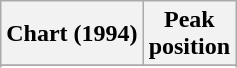<table class="wikitable sortable plainrowheaders" style="text-align:center">
<tr>
<th scope="col">Chart (1994)</th>
<th scope="col">Peak<br>position</th>
</tr>
<tr>
</tr>
<tr>
</tr>
</table>
